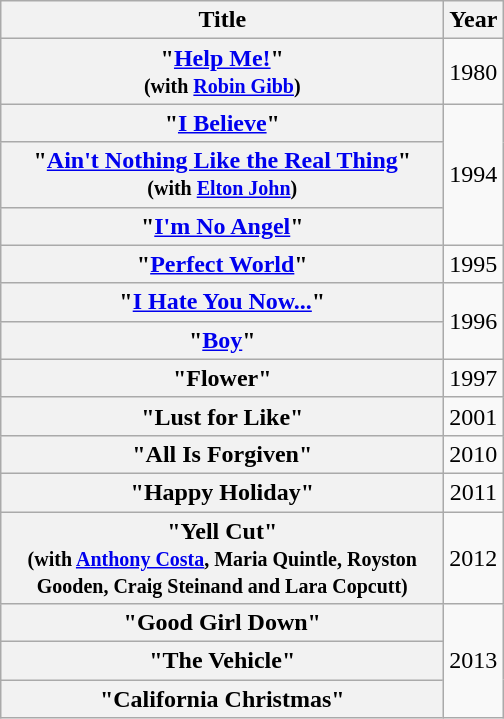<table class="wikitable plainrowheaders" style="text-align:center;" border="1">
<tr>
<th scope="col" style="width:18em;">Title</th>
<th scope="col" style="width:1em;">Year</th>
</tr>
<tr>
<th scope="row">"<a href='#'>Help Me!</a>"<br><small>(with <a href='#'>Robin Gibb</a>)</small></th>
<td>1980</td>
</tr>
<tr>
<th scope="row">"<a href='#'>I Believe</a>"</th>
<td rowspan="3">1994</td>
</tr>
<tr>
<th scope="row">"<a href='#'>Ain't Nothing Like the Real Thing</a>"<br><small>(with <a href='#'>Elton John</a>)</small></th>
</tr>
<tr>
<th scope="row">"<a href='#'>I'm No Angel</a>"</th>
</tr>
<tr>
<th scope="row">"<a href='#'>Perfect World</a>"</th>
<td>1995</td>
</tr>
<tr>
<th scope="row">"<a href='#'>I Hate You Now...</a>"</th>
<td rowspan="2">1996</td>
</tr>
<tr>
<th scope="row">"<a href='#'>Boy</a>"</th>
</tr>
<tr>
<th scope="row">"Flower"</th>
<td>1997</td>
</tr>
<tr>
<th scope="row">"Lust for Like"</th>
<td>2001</td>
</tr>
<tr>
<th scope="row">"All Is Forgiven"</th>
<td>2010</td>
</tr>
<tr>
<th scope="row">"Happy Holiday"</th>
<td>2011</td>
</tr>
<tr>
<th scope="row">"Yell Cut"<br><small>(with <a href='#'>Anthony Costa</a>, Maria Quintle, Royston Gooden, Craig Steinand and Lara Copcutt)</small></th>
<td>2012</td>
</tr>
<tr>
<th scope="row">"Good Girl Down"</th>
<td rowspan="3">2013</td>
</tr>
<tr>
<th scope="row">"The Vehicle"</th>
</tr>
<tr>
<th scope="row">"California Christmas"</th>
</tr>
</table>
